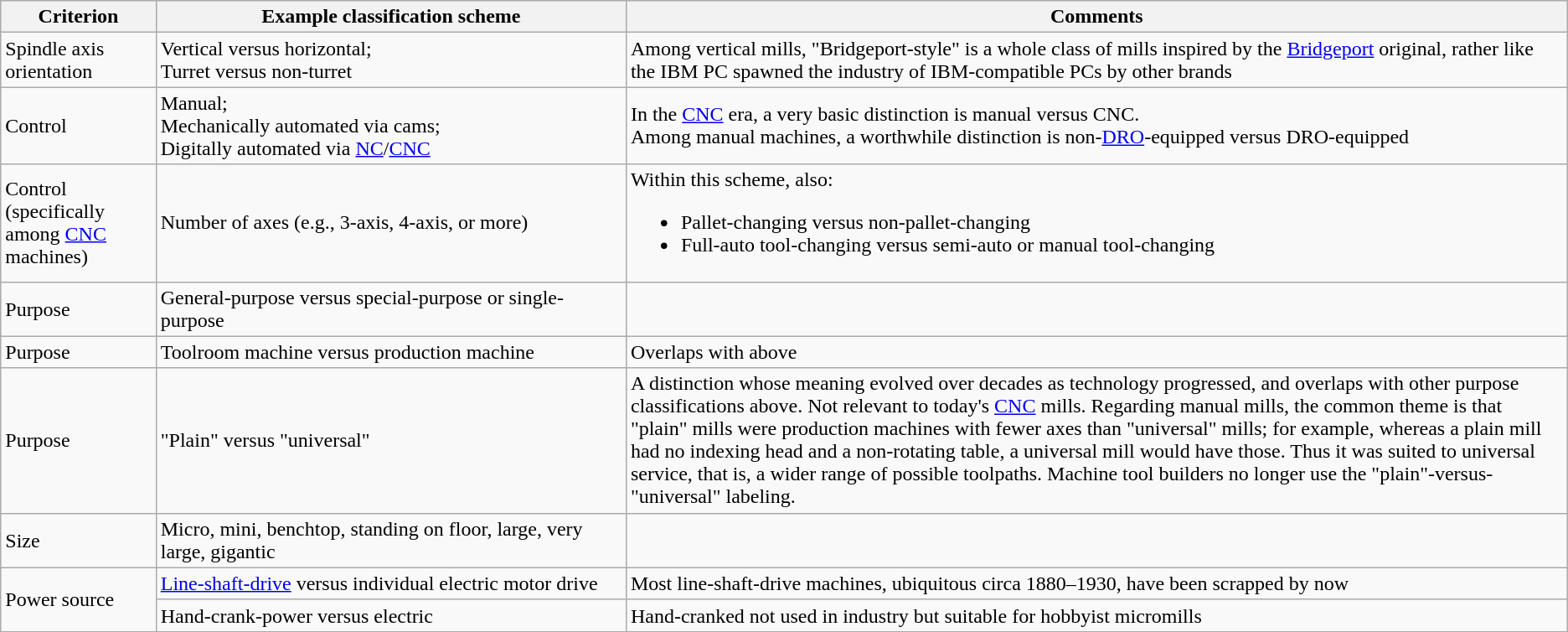<table class="wikitable sortable">
<tr>
<th>Criterion</th>
<th style=width:30%>Example classification scheme</th>
<th>Comments</th>
</tr>
<tr>
<td>Spindle axis orientation</td>
<td>Vertical versus horizontal; <br> Turret versus non-turret</td>
<td>Among vertical mills, "Bridgeport-style" is a whole class of mills inspired by the <a href='#'>Bridgeport</a> original, rather like the IBM PC spawned the industry of IBM-compatible PCs by other brands</td>
</tr>
<tr>
<td>Control</td>
<td>Manual; <br>Mechanically automated via cams; <br>Digitally automated via <a href='#'>NC</a>/<a href='#'>CNC</a></td>
<td>In the <a href='#'>CNC</a> era, a very basic distinction is manual versus CNC. <br>Among manual machines, a worthwhile distinction is non-<a href='#'>DRO</a>-equipped versus DRO-equipped</td>
</tr>
<tr>
<td>Control (specifically among <a href='#'>CNC</a> machines)</td>
<td>Number of axes (e.g., 3-axis, 4-axis, or more)</td>
<td>Within this scheme, also:<br><ul><li>Pallet-changing versus non-pallet-changing</li><li>Full-auto tool-changing versus semi-auto or manual tool-changing</li></ul></td>
</tr>
<tr>
<td>Purpose</td>
<td>General-purpose versus special-purpose or single-purpose</td>
<td> </td>
</tr>
<tr>
<td>Purpose</td>
<td>Toolroom machine versus production machine</td>
<td>Overlaps with above</td>
</tr>
<tr>
<td>Purpose</td>
<td>"Plain" versus "universal"</td>
<td>A distinction whose meaning evolved over decades as technology progressed, and overlaps with other purpose classifications above. Not relevant to today's <a href='#'>CNC</a> mills. Regarding manual mills, the common theme is that "plain" mills were production machines with fewer axes than "universal" mills; for example, whereas a plain mill had no indexing head and a non-rotating table, a universal mill would have those. Thus it was suited to universal service, that is, a wider range of possible toolpaths. Machine tool builders no longer use the "plain"-versus-"universal" labeling.</td>
</tr>
<tr>
<td>Size</td>
<td>Micro, mini, benchtop, standing on floor, large, very large, gigantic</td>
<td> </td>
</tr>
<tr>
<td rowspan="2">Power source</td>
<td><a href='#'>Line-shaft-drive</a> versus individual electric motor drive</td>
<td>Most line-shaft-drive machines, ubiquitous circa 1880–1930, have been scrapped by now</td>
</tr>
<tr>
<td>Hand-crank-power versus electric</td>
<td>Hand-cranked not used in industry but suitable for hobbyist micromills</td>
</tr>
<tr>
</tr>
</table>
